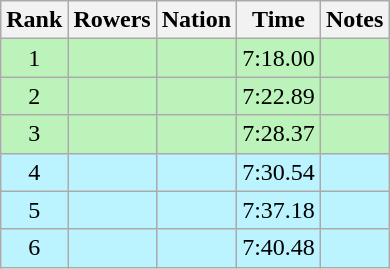<table class="wikitable sortable" style="text-align:center">
<tr>
<th>Rank</th>
<th>Rowers</th>
<th>Nation</th>
<th>Time</th>
<th>Notes</th>
</tr>
<tr bgcolor=bbf3bb>
<td>1</td>
<td align=left data-sort-value="Heddle, Kathleen"></td>
<td align=left></td>
<td>7:18.00</td>
<td></td>
</tr>
<tr bgcolor=bbf3bb>
<td>2</td>
<td align=left data-sort-value="Turvey, Joanne"></td>
<td align=left></td>
<td>7:22.89</td>
<td></td>
</tr>
<tr bgcolor=bbf3bb>
<td>3</td>
<td align=left data-sort-value="Zareva, Violeta"></td>
<td align=left></td>
<td>7:28.37</td>
<td></td>
</tr>
<tr bgcolor=bbf3ff>
<td>4</td>
<td align=left data-sort-value="Lastakauskaitė, Violeta"></td>
<td align=left></td>
<td>7:30.54</td>
<td></td>
</tr>
<tr bgcolor=bbf3ff>
<td>5</td>
<td align=left data-sort-value="Sastapa, Liene"></td>
<td align=left></td>
<td>7:37.18</td>
<td></td>
</tr>
<tr bgcolor=bbf3ff>
<td>6</td>
<td align=left data-sort-value="Ota, Nobuko"></td>
<td align=left></td>
<td>7:40.48</td>
<td></td>
</tr>
</table>
